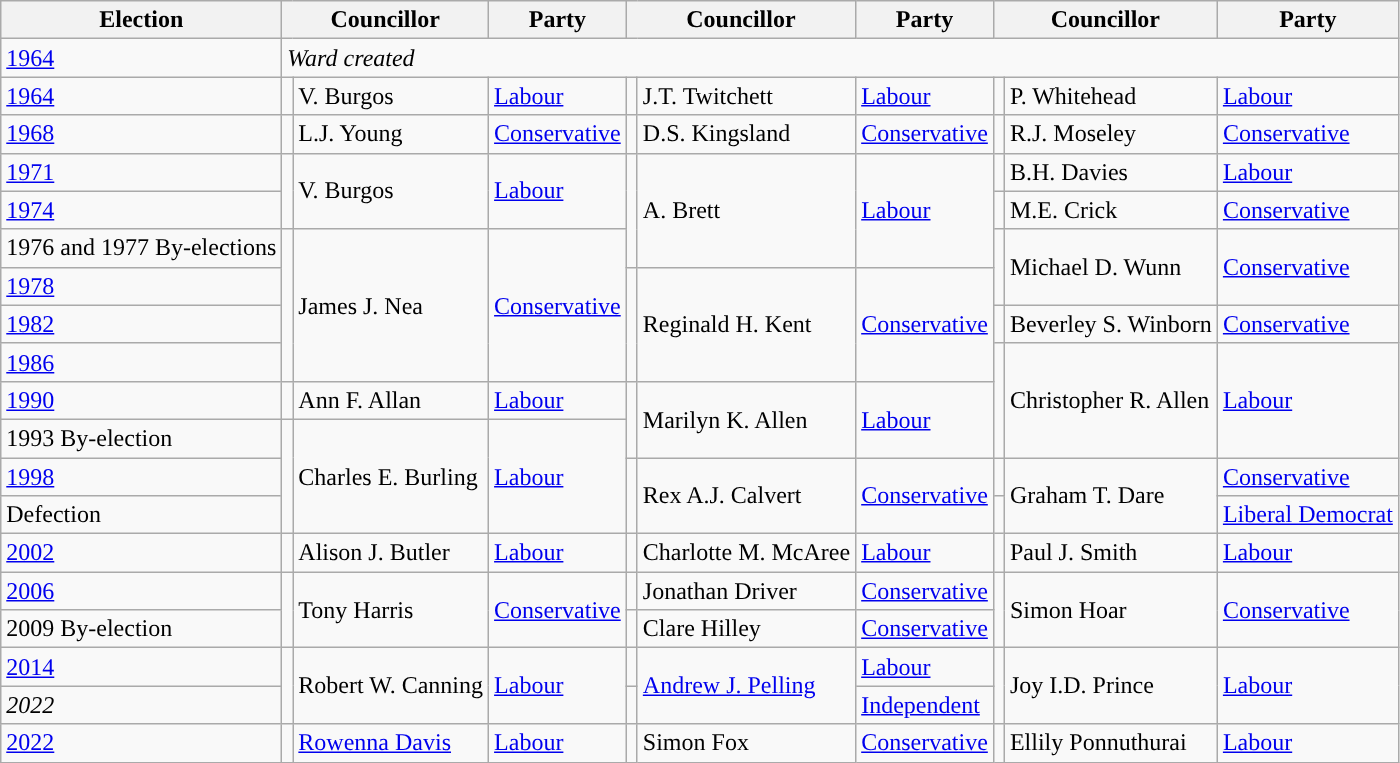<table class="wikitable">
<tr>
<th>Election</th>
<th colspan="2">Councillor</th>
<th>Party</th>
<th colspan="2">Councillor</th>
<th>Party</th>
<th colspan="2">Councillor</th>
<th>Party</th>
</tr>
<tr>
<td><a href='#'>1964</a></td>
<td colspan="12"><em>Ward created</em></td>
</tr>
<tr>
<td><a href='#'>1964</a></td>
<td style="background-color: "></td>
<td>V. Burgos</td>
<td><a href='#'>Labour</a></td>
<td style="background-color: "></td>
<td>J.T. Twitchett</td>
<td><a href='#'>Labour</a></td>
<td style="background-color: "></td>
<td>P. Whitehead</td>
<td><a href='#'>Labour</a></td>
</tr>
<tr>
<td><a href='#'>1968</a></td>
<td style="background-color: "></td>
<td>L.J. Young</td>
<td><a href='#'>Conservative</a></td>
<td style="background-color: "></td>
<td>D.S. Kingsland</td>
<td><a href='#'>Conservative</a></td>
<td style="background-color: "></td>
<td>R.J. Moseley</td>
<td><a href='#'>Conservative</a></td>
</tr>
<tr>
<td><a href='#'>1971</a></td>
<td rowspan="2" style="background-color: "></td>
<td rowspan="2">V. Burgos</td>
<td rowspan="2"><a href='#'>Labour</a></td>
<td rowspan="3" style="background-color: "></td>
<td rowspan="3">A. Brett</td>
<td rowspan="3"><a href='#'>Labour</a></td>
<td style="background-color: "></td>
<td>B.H. Davies</td>
<td><a href='#'>Labour</a></td>
</tr>
<tr>
<td><a href='#'>1974</a></td>
<td style="background-color: "></td>
<td>M.E. Crick</td>
<td><a href='#'>Conservative</a></td>
</tr>
<tr>
<td>1976 and 1977 By-elections</td>
<td rowspan="4" style="background-color: "></td>
<td rowspan="4">James J. Nea</td>
<td rowspan="4"><a href='#'>Conservative</a></td>
<td rowspan="2" style="background-color: "></td>
<td rowspan="2">Michael D. Wunn</td>
<td rowspan="2"><a href='#'>Conservative</a></td>
</tr>
<tr>
<td><a href='#'>1978</a></td>
<td rowspan="3" style="background-color: "></td>
<td rowspan="3">Reginald H. Kent</td>
<td rowspan="3"><a href='#'>Conservative</a></td>
</tr>
<tr>
<td><a href='#'>1982</a></td>
<td style="background-color: "></td>
<td>Beverley S. Winborn</td>
<td><a href='#'>Conservative</a></td>
</tr>
<tr>
<td><a href='#'>1986</a></td>
<td rowspan="3" style="background-color: "></td>
<td rowspan="3">Christopher R. Allen</td>
<td rowspan="3"><a href='#'>Labour</a></td>
</tr>
<tr>
<td><a href='#'>1990</a></td>
<td style="background-color: "></td>
<td>Ann F. Allan</td>
<td><a href='#'>Labour</a></td>
<td rowspan="2" style="background-color: "></td>
<td rowspan="2">Marilyn K. Allen</td>
<td rowspan="2"><a href='#'>Labour</a></td>
</tr>
<tr>
<td>1993 By-election</td>
<td rowspan="3" style="background-color: "></td>
<td rowspan="3">Charles E. Burling</td>
<td rowspan="3"><a href='#'>Labour</a></td>
</tr>
<tr>
<td><a href='#'>1998</a></td>
<td rowspan="2" style="background-color: "></td>
<td rowspan="2">Rex A.J. Calvert</td>
<td rowspan="2"><a href='#'>Conservative</a></td>
<td style="background-color: "></td>
<td rowspan="2">Graham T. Dare</td>
<td><a href='#'>Conservative</a></td>
</tr>
<tr>
<td>Defection</td>
<td style="background-color: "></td>
<td><a href='#'>Liberal Democrat</a></td>
</tr>
<tr>
<td><a href='#'>2002</a></td>
<td style="background-color: "></td>
<td>Alison J. Butler</td>
<td><a href='#'>Labour</a></td>
<td style="background-color: "></td>
<td>Charlotte M. McAree</td>
<td><a href='#'>Labour</a></td>
<td style="background-color: "></td>
<td>Paul J. Smith</td>
<td><a href='#'>Labour</a></td>
</tr>
<tr>
<td><a href='#'>2006</a></td>
<td rowspan="2" style="background-color: "></td>
<td rowspan="2">Tony Harris</td>
<td rowspan="2"><a href='#'>Conservative</a></td>
<td style="background-color: "></td>
<td>Jonathan Driver</td>
<td><a href='#'>Conservative</a></td>
<td rowspan="2" style="background-color: "></td>
<td rowspan="2">Simon Hoar</td>
<td rowspan="2"><a href='#'>Conservative</a></td>
</tr>
<tr>
<td>2009 By-election</td>
<td style="background-color: "></td>
<td>Clare Hilley</td>
<td><a href='#'>Conservative</a></td>
</tr>
<tr>
<td><a href='#'>2014</a></td>
<td rowspan="2" style="background-color: "></td>
<td rowspan="2">Robert W. Canning</td>
<td rowspan="2"><a href='#'>Labour</a></td>
<td style="background-color: "></td>
<td rowspan="2"><a href='#'>Andrew J. Pelling</a></td>
<td><a href='#'>Labour</a></td>
<td rowspan="2" style="background-color: "></td>
<td rowspan="2">Joy I.D. Prince</td>
<td rowspan="2"><a href='#'>Labour</a></td>
</tr>
<tr>
<td><em>2022</em></td>
<td style="background-color: "></td>
<td><a href='#'>Independent</a></td>
</tr>
<tr>
<td><a href='#'>2022</a></td>
<td style="background-color: "></td>
<td><a href='#'>Rowenna Davis</a></td>
<td><a href='#'>Labour</a></td>
<td style="background-color: "></td>
<td>Simon Fox</td>
<td><a href='#'>Conservative</a></td>
<td style="background-color: "></td>
<td>Ellily Ponnuthurai</td>
<td><a href='#'>Labour</a></td>
</tr>
</table>
